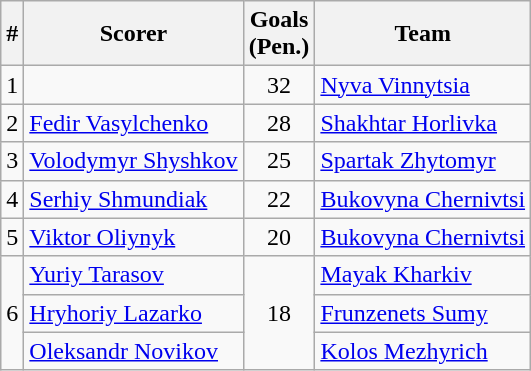<table class="wikitable">
<tr>
<th>#</th>
<th>Scorer</th>
<th>Goals<br>(Pen.)</th>
<th>Team</th>
</tr>
<tr>
<td>1</td>
<td></td>
<td align=center>32</td>
<td><a href='#'>Nyva Vinnytsia</a></td>
</tr>
<tr>
<td>2</td>
<td><a href='#'>Fedir Vasylchenko</a></td>
<td align=center>28</td>
<td><a href='#'>Shakhtar Horlivka</a></td>
</tr>
<tr>
<td>3</td>
<td><a href='#'>Volodymyr Shyshkov</a></td>
<td align=center>25</td>
<td><a href='#'>Spartak Zhytomyr</a></td>
</tr>
<tr>
<td>4</td>
<td><a href='#'>Serhiy Shmundiak</a></td>
<td align=center>22</td>
<td><a href='#'>Bukovyna Chernivtsi</a></td>
</tr>
<tr>
<td>5</td>
<td><a href='#'>Viktor Oliynyk</a></td>
<td align=center>20</td>
<td><a href='#'>Bukovyna Chernivtsi</a></td>
</tr>
<tr>
<td rowspan=3>6</td>
<td><a href='#'>Yuriy Tarasov</a></td>
<td align=center rowspan=3>18</td>
<td><a href='#'>Mayak Kharkiv</a></td>
</tr>
<tr>
<td><a href='#'>Hryhoriy Lazarko</a></td>
<td><a href='#'>Frunzenets Sumy</a></td>
</tr>
<tr>
<td><a href='#'>Oleksandr Novikov</a></td>
<td><a href='#'>Kolos Mezhyrich</a></td>
</tr>
</table>
